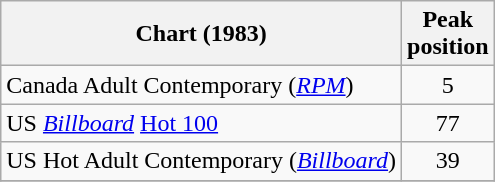<table class="wikitable sortable">
<tr>
<th align="left">Chart (1983)</th>
<th align="center">Peak<br>position</th>
</tr>
<tr>
<td align="left">Canada Adult Contemporary (<em><a href='#'>RPM</a></em>)</td>
<td align="center">5</td>
</tr>
<tr>
<td align="left">US <em><a href='#'>Billboard</a></em> <a href='#'>Hot 100</a></td>
<td align="center">77</td>
</tr>
<tr>
<td align="left">US Hot Adult Contemporary (<em><a href='#'>Billboard</a></em>)</td>
<td align="center">39</td>
</tr>
<tr>
</tr>
</table>
